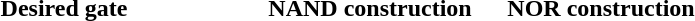<table style="margin:auto; text-align:center;">
<tr>
<th width="250">Desired gate</th>
<th width=150>NAND construction</th>
<th width=150>NOR construction</th>
</tr>
<tr>
<td></td>
<td></td>
<td></td>
</tr>
</table>
